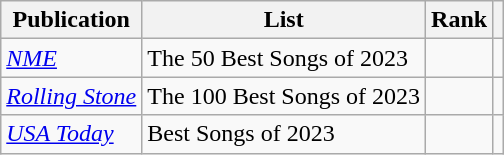<table class="wikitable plainrowheaders sortable" style="margin-right: 0;">
<tr>
<th scope="col">Publication</th>
<th scope="col">List</th>
<th scope="col">Rank</th>
<th scope="col" class="unsortable"></th>
</tr>
<tr>
<td><em><a href='#'>NME</a></em></td>
<td>The 50 Best Songs of 2023</td>
<td></td>
<td style="text-align:center"></td>
</tr>
<tr>
<td><em><a href='#'>Rolling Stone</a></em></td>
<td>The 100 Best Songs of 2023</td>
<td></td>
<td></td>
</tr>
<tr>
<td><em><a href='#'>USA Today</a></em></td>
<td>Best Songs of 2023</td>
<td></td>
<td></td>
</tr>
</table>
